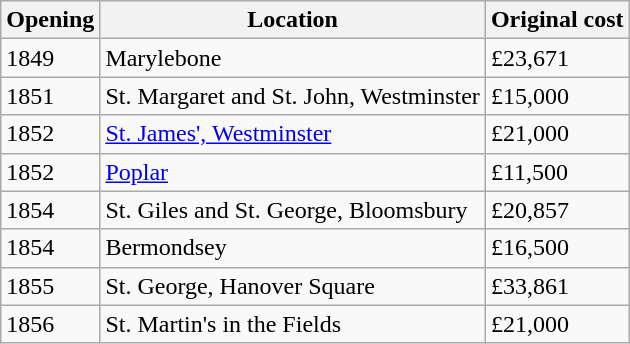<table class="wikitable">
<tr>
<th>Opening</th>
<th>Location</th>
<th>Original cost</th>
</tr>
<tr>
<td>1849</td>
<td>Marylebone</td>
<td>£23,671</td>
</tr>
<tr>
<td>1851</td>
<td>St. Margaret and St. John, Westminster</td>
<td>£15,000</td>
</tr>
<tr>
<td>1852</td>
<td><a href='#'>St. James', Westminster</a></td>
<td>£21,000</td>
</tr>
<tr>
<td>1852</td>
<td><a href='#'>Poplar</a></td>
<td>£11,500</td>
</tr>
<tr>
<td>1854</td>
<td>St. Giles and St. George, Bloomsbury</td>
<td>£20,857</td>
</tr>
<tr>
<td>1854</td>
<td>Bermondsey</td>
<td>£16,500</td>
</tr>
<tr>
<td>1855</td>
<td>St. George, Hanover Square</td>
<td>£33,861</td>
</tr>
<tr>
<td>1856</td>
<td>St. Martin's in the Fields</td>
<td>£21,000</td>
</tr>
</table>
